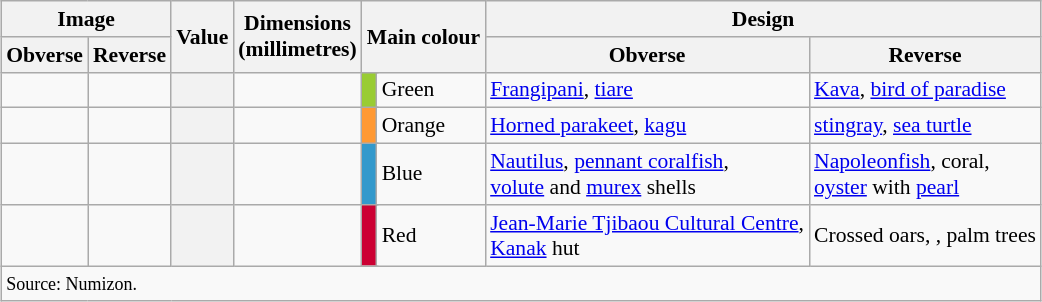<table class="wikitable"  style="margin:auto; font-size:90%;">
<tr>
<th colspan="2">Image</th>
<th rowspan="2">Value</th>
<th rowspan="2">Dimensions<br>(millimetres)</th>
<th rowspan="2" colspan="3">Main colour</th>
<th colspan="2">Design</th>
</tr>
<tr>
<th>Obverse</th>
<th>Reverse</th>
<th>Obverse</th>
<th>Reverse</th>
</tr>
<tr>
<td style="text-align:center"></td>
<td style="text-align:center"></td>
<th></th>
<td style="text-align:center;"></td>
<td style="text-align:center; background:#9c3;" colspan="2"></td>
<td>Green</td>
<td><a href='#'>Frangipani</a>, <a href='#'>tiare</a></td>
<td><a href='#'>Kava</a>, <a href='#'>bird of paradise</a></td>
</tr>
<tr>
<td style="text-align:center"></td>
<td style="text-align:center"></td>
<th></th>
<td style="text-align:center;"></td>
<td style="text-align:center; background:#f93;" colspan="2"></td>
<td>Orange</td>
<td><a href='#'>Horned parakeet</a>, <a href='#'>kagu</a></td>
<td><a href='#'>stingray</a>, <a href='#'>sea turtle</a></td>
</tr>
<tr>
<td style="text-align:center"></td>
<td style="text-align:center"></td>
<th></th>
<td style="text-align:center;"></td>
<td style="text-align:center; background:#39c;" colspan="2"></td>
<td>Blue</td>
<td><a href='#'>Nautilus</a>, <a href='#'>pennant coralfish</a>,<br><a href='#'>volute</a> and <a href='#'>murex</a> shells</td>
<td><a href='#'>Napoleonfish</a>, coral,<br><a href='#'>oyster</a> with <a href='#'>pearl</a></td>
</tr>
<tr>
<td style="text-align:center"></td>
<td style="text-align:center"></td>
<th></th>
<td style="text-align:center;"></td>
<td style="text-align:center; background:#c03;" colspan="2"></td>
<td>Red</td>
<td><a href='#'>Jean-Marie Tjibaou Cultural Centre</a>,<br><a href='#'>Kanak</a> hut</td>
<td>Crossed oars, , palm trees</td>
</tr>
<tr>
<td colspan="9"> <small>Source: Numizon.</small></td>
</tr>
</table>
